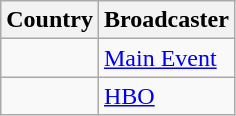<table class="wikitable">
<tr>
<th align=center>Country</th>
<th align=center>Broadcaster</th>
</tr>
<tr>
<td></td>
<td><a href='#'>Main Event</a></td>
</tr>
<tr>
<td></td>
<td><a href='#'>HBO</a></td>
</tr>
</table>
